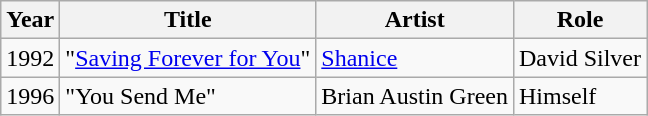<table class="wikitable">
<tr>
<th>Year</th>
<th>Title</th>
<th>Artist</th>
<th>Role</th>
</tr>
<tr>
<td>1992</td>
<td>"<a href='#'>Saving Forever for You</a>"</td>
<td><a href='#'>Shanice</a></td>
<td>David Silver</td>
</tr>
<tr>
<td>1996</td>
<td>"You Send Me"</td>
<td>Brian Austin Green</td>
<td>Himself</td>
</tr>
</table>
